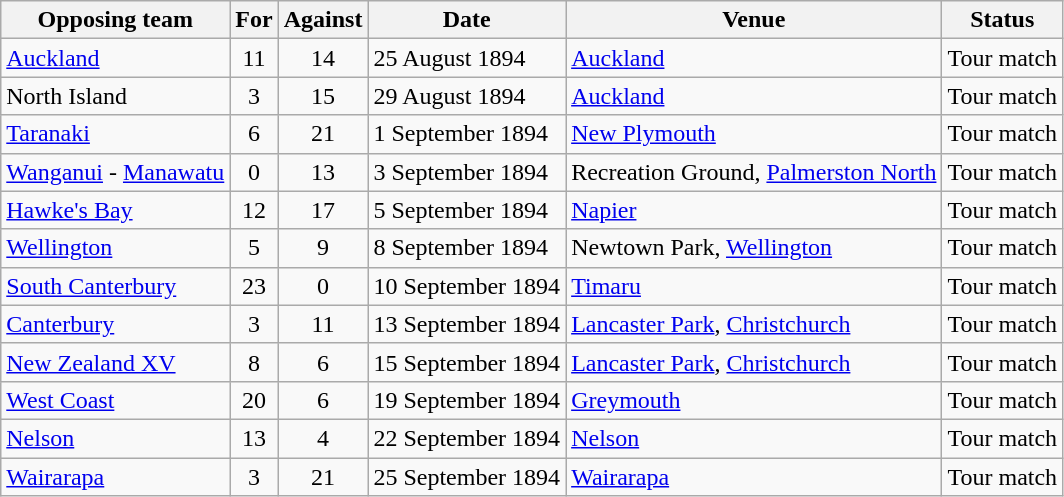<table class=wikitable>
<tr>
<th>Opposing team</th>
<th>For</th>
<th>Against</th>
<th>Date</th>
<th>Venue</th>
<th>Status</th>
</tr>
<tr>
<td><a href='#'>Auckland</a></td>
<td align=center>11</td>
<td align=center>14</td>
<td>25 August 1894</td>
<td><a href='#'>Auckland</a></td>
<td>Tour match</td>
</tr>
<tr>
<td>North Island</td>
<td align=center>3</td>
<td align=center>15</td>
<td>29 August 1894</td>
<td><a href='#'>Auckland</a></td>
<td>Tour match</td>
</tr>
<tr>
<td><a href='#'>Taranaki</a></td>
<td align=center>6</td>
<td align=center>21</td>
<td>1 September 1894</td>
<td><a href='#'>New Plymouth</a></td>
<td>Tour match</td>
</tr>
<tr>
<td><a href='#'>Wanganui</a> - <a href='#'>Manawatu</a></td>
<td align=center>0</td>
<td align=center>13</td>
<td>3 September 1894</td>
<td>Recreation Ground, <a href='#'>Palmerston North</a></td>
<td>Tour match</td>
</tr>
<tr>
<td><a href='#'>Hawke's Bay</a></td>
<td align=center>12</td>
<td align=center>17</td>
<td>5 September 1894</td>
<td><a href='#'>Napier</a></td>
<td>Tour match</td>
</tr>
<tr>
<td><a href='#'>Wellington</a></td>
<td align=center>5</td>
<td align=center>9</td>
<td>8 September 1894</td>
<td>Newtown Park, <a href='#'>Wellington</a></td>
<td>Tour match</td>
</tr>
<tr>
<td><a href='#'>South Canterbury</a></td>
<td align=center>23</td>
<td align=center>0</td>
<td>10 September 1894</td>
<td><a href='#'>Timaru</a></td>
<td>Tour match</td>
</tr>
<tr>
<td><a href='#'>Canterbury</a></td>
<td align=center>3</td>
<td align=center>11</td>
<td>13 September 1894</td>
<td><a href='#'>Lancaster Park</a>, <a href='#'>Christchurch</a></td>
<td>Tour match</td>
</tr>
<tr>
<td><a href='#'>New Zealand XV</a></td>
<td align=center>8</td>
<td align=center>6</td>
<td>15 September 1894</td>
<td><a href='#'>Lancaster Park</a>, <a href='#'>Christchurch</a></td>
<td>Tour match</td>
</tr>
<tr>
<td><a href='#'>West Coast</a></td>
<td align=center>20</td>
<td align=center>6</td>
<td>19 September 1894</td>
<td><a href='#'>Greymouth</a></td>
<td>Tour match</td>
</tr>
<tr>
<td><a href='#'>Nelson</a></td>
<td align=center>13</td>
<td align=center>4</td>
<td>22 September 1894</td>
<td><a href='#'>Nelson</a></td>
<td>Tour match</td>
</tr>
<tr>
<td><a href='#'>Wairarapa</a></td>
<td align=center>3</td>
<td align=center>21</td>
<td>25 September 1894</td>
<td><a href='#'>Wairarapa</a></td>
<td>Tour match</td>
</tr>
</table>
